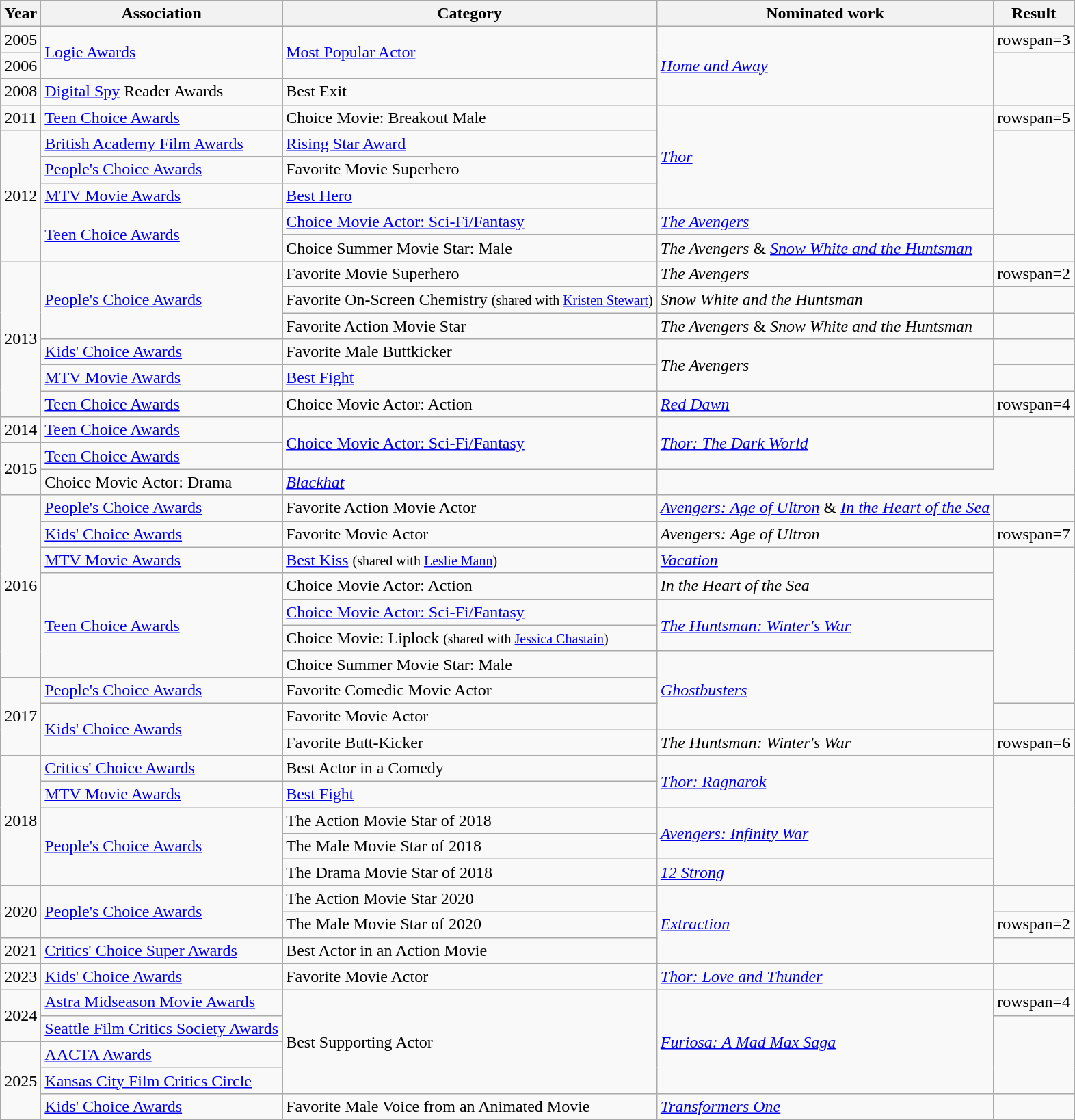<table class="wikitable sortable">
<tr>
<th>Year</th>
<th>Association</th>
<th>Category</th>
<th>Nominated work</th>
<th>Result</th>
</tr>
<tr>
<td>2005</td>
<td rowspan=2><a href='#'>Logie Awards</a></td>
<td rowspan=2><a href='#'>Most Popular Actor</a></td>
<td rowspan=3><em><a href='#'>Home and Away</a></em></td>
<td>rowspan=3 </td>
</tr>
<tr>
<td>2006</td>
</tr>
<tr>
<td>2008</td>
<td><a href='#'>Digital Spy</a> Reader Awards</td>
<td>Best Exit</td>
</tr>
<tr>
<td>2011</td>
<td><a href='#'>Teen Choice Awards</a></td>
<td>Choice Movie: Breakout Male</td>
<td rowspan=4><em><a href='#'>Thor</a></em></td>
<td>rowspan=5 </td>
</tr>
<tr>
<td rowspan=5>2012</td>
<td><a href='#'>British Academy Film Awards</a></td>
<td><a href='#'>Rising Star Award</a></td>
</tr>
<tr>
<td><a href='#'>People's Choice Awards</a></td>
<td>Favorite Movie Superhero</td>
</tr>
<tr>
<td><a href='#'>MTV Movie Awards</a></td>
<td><a href='#'>Best Hero</a></td>
</tr>
<tr>
<td rowspan=2><a href='#'>Teen Choice Awards</a></td>
<td><a href='#'>Choice Movie Actor: Sci-Fi/Fantasy</a></td>
<td><em><a href='#'>The Avengers</a></em></td>
</tr>
<tr>
<td>Choice Summer Movie Star: Male</td>
<td><em>The Avengers</em> & <em><a href='#'>Snow White and the Huntsman</a></em></td>
<td></td>
</tr>
<tr>
<td rowspan=6>2013</td>
<td rowspan=3><a href='#'>People's Choice Awards</a></td>
<td>Favorite Movie Superhero</td>
<td><em>The Avengers</em></td>
<td>rowspan=2 </td>
</tr>
<tr>
<td>Favorite On-Screen Chemistry <small>(shared with <a href='#'>Kristen Stewart</a>)</small></td>
<td><em>Snow White and the Huntsman</em></td>
</tr>
<tr>
<td>Favorite Action Movie Star</td>
<td><em>The Avengers</em> & <em>Snow White and the Huntsman</em></td>
<td></td>
</tr>
<tr>
<td><a href='#'>Kids' Choice Awards</a></td>
<td>Favorite Male Buttkicker</td>
<td rowspan=2><em>The Avengers</em></td>
<td></td>
</tr>
<tr>
<td><a href='#'>MTV Movie Awards</a></td>
<td><a href='#'>Best Fight</a></td>
<td></td>
</tr>
<tr>
<td><a href='#'>Teen Choice Awards</a></td>
<td>Choice Movie Actor: Action</td>
<td><em><a href='#'>Red Dawn</a></em></td>
<td>rowspan=4 </td>
</tr>
<tr>
<td>2014</td>
<td><a href='#'>Teen Choice Awards</a></td>
<td rowspan=2><a href='#'>Choice Movie Actor: Sci-Fi/Fantasy</a></td>
<td rowspan=2><em><a href='#'>Thor: The Dark World</a></em></td>
</tr>
<tr>
<td rowspan=2>2015</td>
<td><a href='#'>Teen Choice Awards</a></td>
</tr>
<tr>
<td>Choice Movie Actor: Drama</td>
<td><em><a href='#'>Blackhat</a></em></td>
</tr>
<tr>
<td rowspan=7>2016</td>
<td><a href='#'>People's Choice Awards</a></td>
<td>Favorite Action Movie Actor</td>
<td><em><a href='#'>Avengers: Age of Ultron</a></em> & <em><a href='#'>In the Heart of the Sea</a></em></td>
<td></td>
</tr>
<tr>
<td><a href='#'>Kids' Choice Awards</a></td>
<td>Favorite Movie Actor</td>
<td><em>Avengers: Age of Ultron</em></td>
<td>rowspan=7 </td>
</tr>
<tr>
<td><a href='#'>MTV Movie Awards</a></td>
<td><a href='#'>Best Kiss</a> <small>(shared with <a href='#'>Leslie Mann</a>)</small></td>
<td><em><a href='#'>Vacation</a></em></td>
</tr>
<tr>
<td rowspan=4><a href='#'>Teen Choice Awards</a></td>
<td>Choice Movie Actor: Action</td>
<td><em>In the Heart of the Sea</em></td>
</tr>
<tr>
<td><a href='#'>Choice Movie Actor: Sci-Fi/Fantasy</a></td>
<td rowspan=2><em><a href='#'>The Huntsman: Winter's War</a></em></td>
</tr>
<tr>
<td>Choice Movie: Liplock <small>(shared with <a href='#'>Jessica Chastain</a>)</small></td>
</tr>
<tr>
<td>Choice Summer Movie Star: Male</td>
<td rowspan=3><em><a href='#'>Ghostbusters</a></em></td>
</tr>
<tr>
<td rowspan=3>2017</td>
<td><a href='#'>People's Choice Awards</a></td>
<td>Favorite Comedic Movie Actor</td>
</tr>
<tr>
<td rowspan=2><a href='#'>Kids' Choice Awards</a></td>
<td>Favorite Movie Actor</td>
<td></td>
</tr>
<tr>
<td>Favorite Butt-Kicker</td>
<td><em>The Huntsman: Winter's War</em></td>
<td>rowspan=6 </td>
</tr>
<tr>
<td rowspan=5>2018</td>
<td><a href='#'>Critics' Choice Awards</a></td>
<td>Best Actor in a Comedy</td>
<td rowspan=2><em><a href='#'>Thor: Ragnarok</a></em></td>
</tr>
<tr>
<td><a href='#'>MTV Movie Awards</a></td>
<td><a href='#'>Best Fight</a></td>
</tr>
<tr>
<td rowspan=3><a href='#'>People's Choice Awards</a></td>
<td>The Action Movie Star of 2018</td>
<td rowspan=2><em><a href='#'>Avengers: Infinity War</a></em></td>
</tr>
<tr>
<td>The Male Movie Star of 2018</td>
</tr>
<tr>
<td>The Drama Movie Star of 2018</td>
<td><em><a href='#'>12 Strong</a></em></td>
</tr>
<tr>
<td rowspan="2">2020</td>
<td rowspan="2"><a href='#'>People's Choice Awards</a></td>
<td>The Action Movie Star 2020</td>
<td rowspan="3"><em><a href='#'>Extraction</a></em></td>
<td></td>
</tr>
<tr>
<td>The Male Movie Star of 2020</td>
<td>rowspan=2 </td>
</tr>
<tr>
<td>2021</td>
<td><a href='#'>Critics' Choice Super Awards</a></td>
<td>Best Actor in an Action Movie</td>
</tr>
<tr>
<td>2023</td>
<td><a href='#'>Kids' Choice Awards</a></td>
<td>Favorite Movie Actor</td>
<td><em><a href='#'>Thor: Love and Thunder</a></em></td>
<td></td>
</tr>
<tr>
<td rowspan="2">2024</td>
<td><a href='#'>Astra Midseason Movie Awards</a></td>
<td rowspan="4">Best Supporting Actor</td>
<td rowspan="4"><em><a href='#'>Furiosa: A Mad Max Saga</a></em></td>
<td>rowspan=4 </td>
</tr>
<tr>
<td><a href='#'>Seattle Film Critics Society Awards</a></td>
</tr>
<tr>
<td rowspan=3>2025</td>
<td><a href='#'>AACTA Awards</a></td>
</tr>
<tr>
<td><a href='#'>Kansas City Film Critics Circle</a></td>
</tr>
<tr>
<td><a href='#'>Kids' Choice Awards</a></td>
<td>Favorite Male Voice from an Animated Movie</td>
<td><em><a href='#'>Transformers One</a></em></td>
<td></td>
</tr>
</table>
